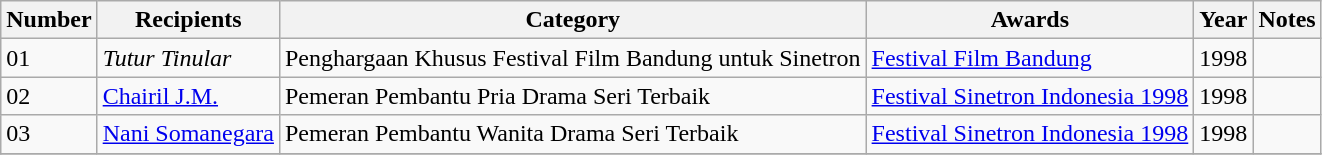<table class="wikitable">
<tr>
<th>Number</th>
<th>Recipients</th>
<th>Category</th>
<th>Awards</th>
<th>Year</th>
<th>Notes</th>
</tr>
<tr>
<td>01</td>
<td><em>Tutur Tinular</em></td>
<td>Penghargaan Khusus Festival Film Bandung untuk Sinetron</td>
<td><a href='#'>Festival Film Bandung</a></td>
<td>1998</td>
<td></td>
</tr>
<tr>
<td>02</td>
<td><a href='#'>Chairil J.M.</a></td>
<td>Pemeran Pembantu Pria Drama Seri Terbaik</td>
<td><a href='#'>Festival Sinetron Indonesia 1998</a></td>
<td>1998</td>
<td></td>
</tr>
<tr>
<td>03</td>
<td><a href='#'>Nani Somanegara</a></td>
<td>Pemeran Pembantu Wanita Drama Seri Terbaik</td>
<td><a href='#'>Festival Sinetron Indonesia 1998</a></td>
<td>1998</td>
<td></td>
</tr>
<tr>
</tr>
</table>
